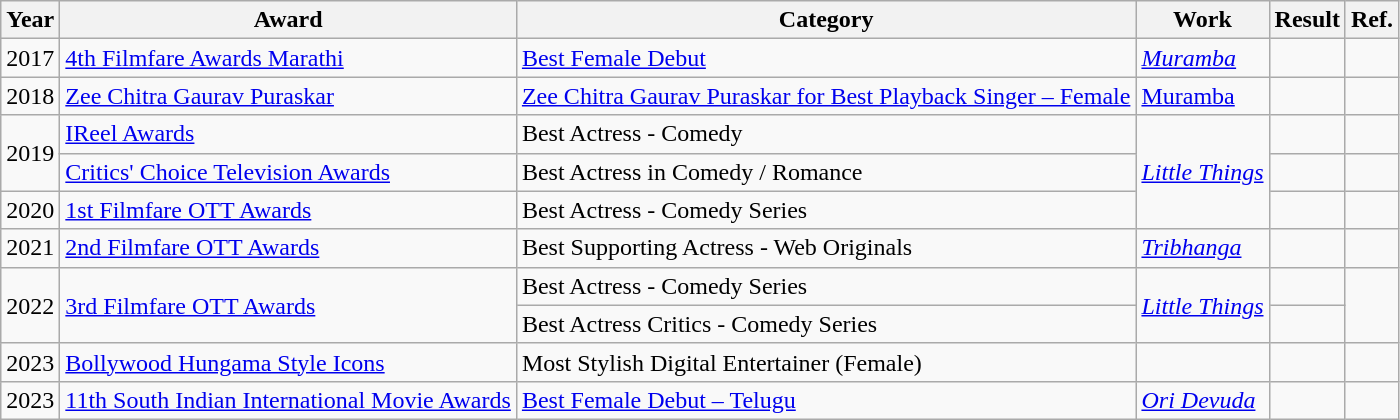<table class="wikitable">
<tr>
<th>Year</th>
<th>Award</th>
<th>Category</th>
<th>Work</th>
<th>Result</th>
<th>Ref.</th>
</tr>
<tr>
<td>2017</td>
<td><a href='#'>4th Filmfare Awards Marathi</a></td>
<td><a href='#'>Best Female Debut</a></td>
<td><em><a href='#'>Muramba</a></em></td>
<td></td>
<td></td>
</tr>
<tr>
<td>2018</td>
<td><a href='#'>Zee Chitra Gaurav Puraskar</a></td>
<td><a href='#'>Zee Chitra Gaurav Puraskar for Best Playback Singer – Female</a></td>
<td><a href='#'>Muramba</a></td>
<td></td>
<td></td>
</tr>
<tr>
<td rowspan="2">2019</td>
<td><a href='#'>IReel Awards</a></td>
<td>Best Actress - Comedy</td>
<td rowspan="3"><em><a href='#'>Little Things</a></em></td>
<td></td>
<td></td>
</tr>
<tr>
<td><a href='#'>Critics' Choice Television Awards</a></td>
<td>Best Actress in Comedy / Romance</td>
<td></td>
<td></td>
</tr>
<tr>
<td>2020</td>
<td><a href='#'>1st Filmfare OTT Awards</a></td>
<td>Best Actress - Comedy Series</td>
<td></td>
<td></td>
</tr>
<tr>
<td>2021</td>
<td><a href='#'>2nd Filmfare OTT Awards</a></td>
<td>Best Supporting Actress - Web Originals</td>
<td><em><a href='#'>Tribhanga</a></em></td>
<td></td>
<td></td>
</tr>
<tr>
<td rowspan="2">2022</td>
<td rowspan="2"><a href='#'>3rd Filmfare OTT Awards</a></td>
<td>Best Actress - Comedy Series</td>
<td rowspan="2"><em><a href='#'>Little Things</a></em></td>
<td></td>
<td rowspan="2"></td>
</tr>
<tr>
<td>Best Actress Critics - Comedy Series</td>
<td></td>
</tr>
<tr>
<td>2023</td>
<td><a href='#'>Bollywood Hungama Style Icons</a></td>
<td>Most Stylish Digital Entertainer (Female)</td>
<td></td>
<td></td>
<td></td>
</tr>
<tr>
<td>2023</td>
<td><a href='#'>11th South Indian International Movie Awards</a></td>
<td><a href='#'>Best Female Debut – Telugu</a></td>
<td><em><a href='#'>Ori Devuda</a></em></td>
<td></td>
<td></td>
</tr>
</table>
